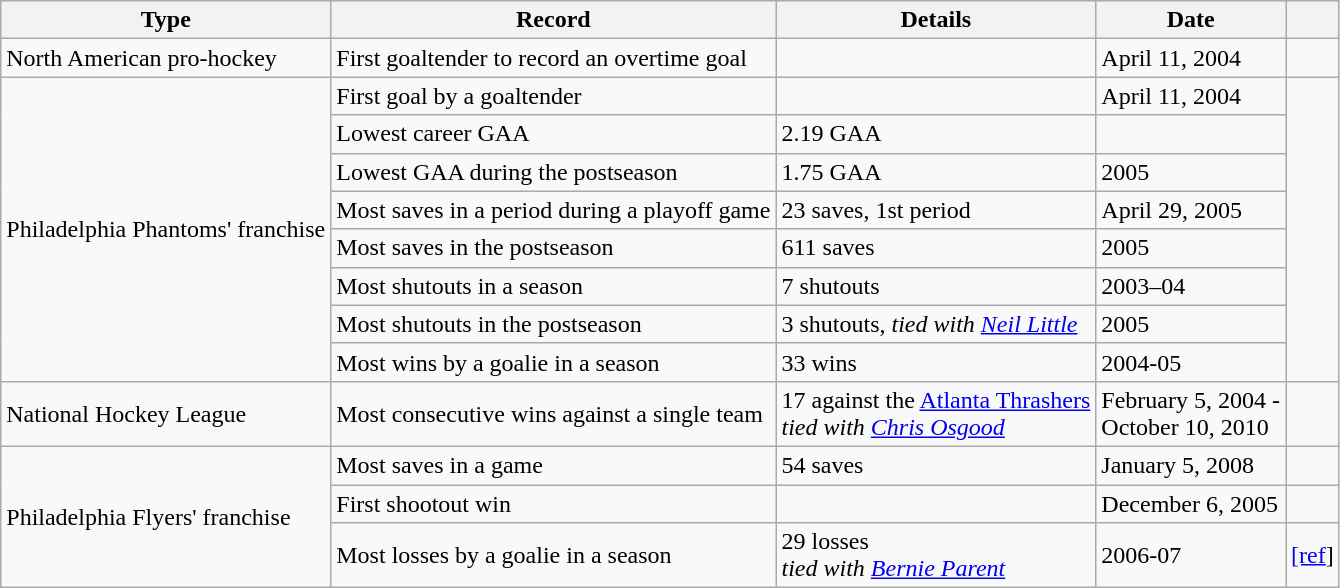<table class="wikitable">
<tr>
<th>Type</th>
<th>Record</th>
<th>Details</th>
<th>Date</th>
<th></th>
</tr>
<tr>
<td>North American pro-hockey</td>
<td>First goaltender to record an overtime goal</td>
<td></td>
<td>April 11, 2004</td>
<td></td>
</tr>
<tr>
<td rowspan="8">Philadelphia Phantoms' franchise</td>
<td>First goal by a goaltender</td>
<td></td>
<td>April 11, 2004</td>
<td rowspan="8"></td>
</tr>
<tr>
<td>Lowest career GAA</td>
<td>2.19 GAA</td>
<td></td>
</tr>
<tr>
<td>Lowest GAA during the postseason</td>
<td>1.75 GAA</td>
<td>2005</td>
</tr>
<tr>
<td>Most saves in a period during a playoff game</td>
<td>23 saves, 1st period</td>
<td>April 29, 2005</td>
</tr>
<tr>
<td>Most saves in the postseason</td>
<td>611 saves</td>
<td>2005</td>
</tr>
<tr>
<td>Most shutouts in a season</td>
<td>7 shutouts</td>
<td>2003–04</td>
</tr>
<tr>
<td>Most shutouts in the postseason</td>
<td>3 shutouts, <em>tied with <a href='#'>Neil Little</a></em></td>
<td>2005</td>
</tr>
<tr>
<td>Most wins by a goalie in a season</td>
<td>33 wins</td>
<td>2004-05</td>
</tr>
<tr>
<td>National Hockey League</td>
<td>Most consecutive wins against a single team</td>
<td>17 against the <a href='#'>Atlanta Thrashers</a><br><em>tied with <a href='#'>Chris Osgood</a></em></td>
<td>February 5, 2004 -<br>October 10, 2010</td>
<td><br></td>
</tr>
<tr>
<td rowspan="3">Philadelphia Flyers' franchise</td>
<td>Most saves in a game</td>
<td>54 saves</td>
<td>January 5, 2008</td>
<td></td>
</tr>
<tr>
<td>First shootout win</td>
<td></td>
<td>December 6, 2005</td>
<td></td>
</tr>
<tr>
<td>Most losses by a goalie in a season</td>
<td>29 losses<br><em>tied with <a href='#'>Bernie Parent</a></em></td>
<td>2006-07</td>
<td><a href='#'>[ref</a>]</td>
</tr>
</table>
